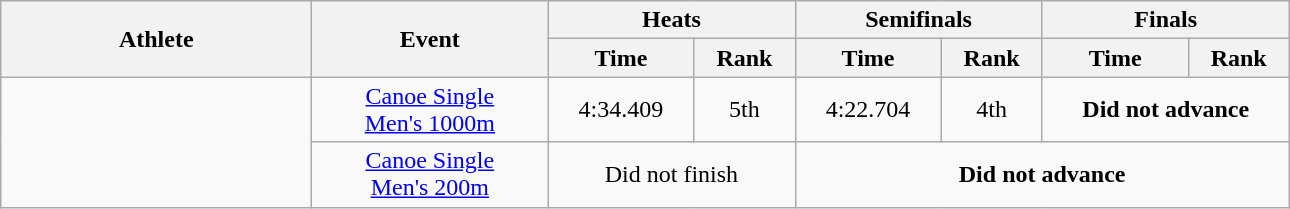<table class=wikitable style="text-align:center">
<tr>
<th rowspan=2 width=200>Athlete</th>
<th rowspan=2 width=150>Event</th>
<th colspan=2 width=150>Heats</th>
<th colspan=2 width=150>Semifinals</th>
<th colspan=2 width=150>Finals</th>
</tr>
<tr>
<th width=90>Time</th>
<th width=60>Rank</th>
<th width=90>Time</th>
<th width=60>Rank</th>
<th width=90>Time</th>
<th width=60>Rank</th>
</tr>
<tr>
<td rowspan=2 align=left></td>
<td align=center><a href='#'>Canoe Single <br> Men's 1000m</a></td>
<td align=center>4:34.409</td>
<td align=center>5th</td>
<td align=center>4:22.704</td>
<td align=center>4th</td>
<td align=center colspan=2><strong>Did not advance</strong></td>
</tr>
<tr>
<td align=center><a href='#'>Canoe Single <br> Men's 200m</a></td>
<td align=center colspan=2>Did not finish</td>
<td align=center colspan=4><strong>Did not advance</strong></td>
</tr>
</table>
